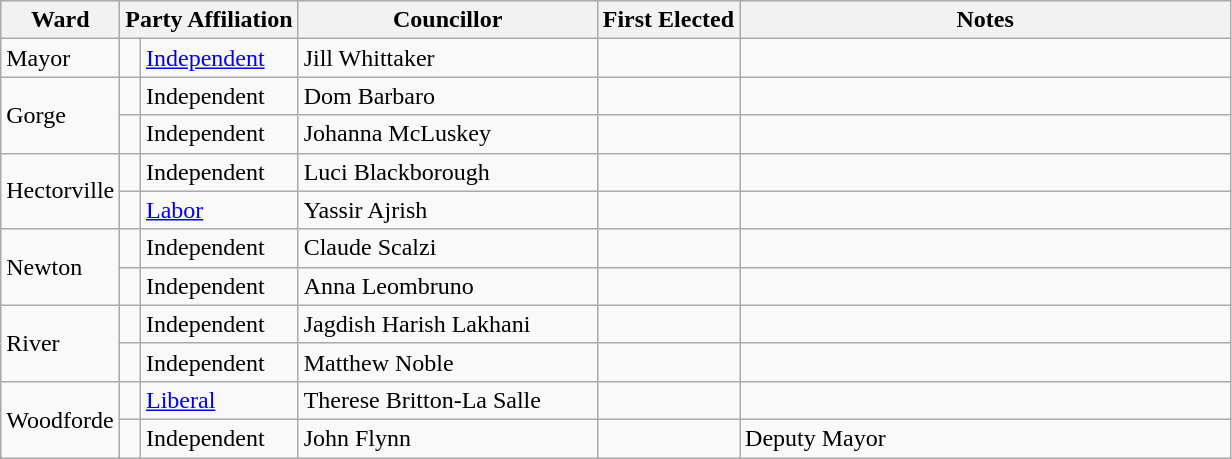<table class="wikitable">
<tr>
<th>Ward</th>
<th colspan="2">Party Affiliation</th>
<th style=width:12em>Councillor</th>
<th>First Elected</th>
<th style=width:20em>Notes</th>
</tr>
<tr>
<td>Mayor</td>
<td> </td>
<td><a href='#'>Independent</a></td>
<td>Jill Whittaker </td>
<td></td>
<td></td>
</tr>
<tr>
<td rowspan="2">Gorge</td>
<td> </td>
<td>Independent</td>
<td>Dom Barbaro</td>
<td></td>
<td></td>
</tr>
<tr>
<td> </td>
<td>Independent</td>
<td>Johanna McLuskey</td>
<td></td>
<td></td>
</tr>
<tr>
<td rowspan="2">Hectorville</td>
<td> </td>
<td>Independent</td>
<td>Luci Blackborough</td>
<td></td>
<td></td>
</tr>
<tr>
<td> </td>
<td><a href='#'>Labor</a></td>
<td>Yassir Ajrish</td>
<td></td>
<td></td>
</tr>
<tr>
<td rowspan="2">Newton</td>
<td> </td>
<td>Independent</td>
<td>Claude Scalzi</td>
<td></td>
<td></td>
</tr>
<tr>
<td> </td>
<td>Independent</td>
<td>Anna Leombruno</td>
<td></td>
<td></td>
</tr>
<tr>
<td rowspan="2">River</td>
<td> </td>
<td>Independent</td>
<td>Jagdish Harish Lakhani</td>
<td></td>
<td></td>
</tr>
<tr>
<td> </td>
<td>Independent</td>
<td>Matthew Noble</td>
<td></td>
<td></td>
</tr>
<tr>
<td rowspan="2">Woodforde</td>
<td> </td>
<td><a href='#'>Liberal</a></td>
<td>Therese Britton-La Salle</td>
<td></td>
<td></td>
</tr>
<tr>
<td> </td>
<td>Independent</td>
<td>John Flynn</td>
<td></td>
<td>Deputy Mayor</td>
</tr>
</table>
